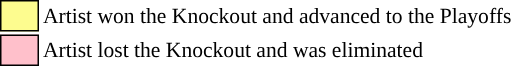<table class="toccolours" style="font-size: 90%; white-space: nowrap;”">
<tr>
<td style="background:#fdfc8f; border:1px solid black;">      </td>
<td>Artist won the Knockout and advanced to the Playoffs</td>
</tr>
<tr>
<td style="background:pink; border:1px solid black;">      </td>
<td>Artist lost the Knockout and was eliminated</td>
</tr>
<tr>
</tr>
</table>
